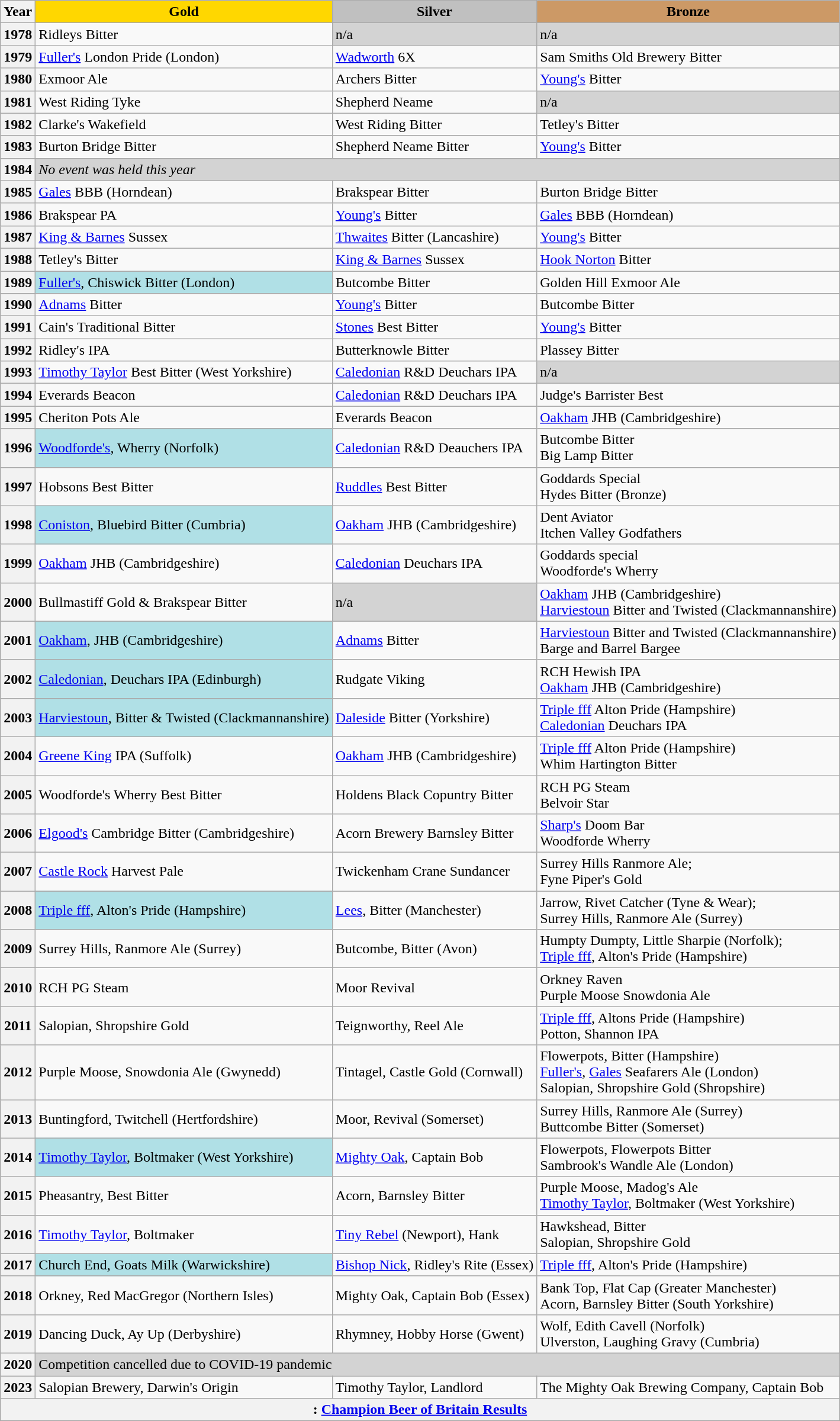<table class="wikitable">
<tr>
<th>Year</th>
<th style="background:gold;"><strong>Gold</strong></th>
<th style="background:silver;"><strong>Silver</strong></th>
<th style="background:#c96;"><strong>Bronze</strong></th>
</tr>
<tr>
<th>1978</th>
<td>Ridleys Bitter</td>
<td style="background:lightgray;">n/a</td>
<td style="background:lightgray;">n/a</td>
</tr>
<tr>
<th>1979</th>
<td><a href='#'>Fuller's</a> London Pride (London)</td>
<td><a href='#'>Wadworth</a> 6X</td>
<td>Sam Smiths Old Brewery Bitter</td>
</tr>
<tr>
<th>1980</th>
<td>Exmoor Ale</td>
<td>Archers Bitter</td>
<td><a href='#'>Young's</a> Bitter</td>
</tr>
<tr>
<th>1981</th>
<td>West Riding Tyke</td>
<td>Shepherd Neame</td>
<td style="background:lightgray;">n/a</td>
</tr>
<tr>
<th>1982</th>
<td>Clarke's Wakefield</td>
<td>West Riding Bitter</td>
<td>Tetley's Bitter</td>
</tr>
<tr>
<th>1983</th>
<td>Burton Bridge Bitter</td>
<td>Shepherd Neame Bitter</td>
<td><a href='#'>Young's</a> Bitter</td>
</tr>
<tr>
<th>1984</th>
<td style="background:lightgray;" colspan="3"><em>No event was held this year</em></td>
</tr>
<tr>
<th>1985</th>
<td><a href='#'>Gales</a> BBB (Horndean)</td>
<td>Brakspear Bitter</td>
<td>Burton Bridge Bitter</td>
</tr>
<tr>
<th>1986</th>
<td>Brakspear PA</td>
<td><a href='#'>Young's</a> Bitter</td>
<td><a href='#'>Gales</a> BBB (Horndean)</td>
</tr>
<tr>
<th>1987</th>
<td><a href='#'>King & Barnes</a> Sussex</td>
<td><a href='#'>Thwaites</a> Bitter (Lancashire)</td>
<td><a href='#'>Young's</a> Bitter</td>
</tr>
<tr>
<th>1988</th>
<td>Tetley's Bitter</td>
<td><a href='#'>King & Barnes</a> Sussex</td>
<td><a href='#'>Hook Norton</a> Bitter</td>
</tr>
<tr>
<th>1989</th>
<td style="background:powderblue;"><a href='#'>Fuller's</a>, Chiswick Bitter (London)</td>
<td>Butcombe Bitter</td>
<td>Golden Hill Exmoor Ale</td>
</tr>
<tr>
<th>1990</th>
<td><a href='#'>Adnams</a> Bitter</td>
<td><a href='#'>Young's</a> Bitter</td>
<td>Butcombe Bitter</td>
</tr>
<tr>
<th>1991</th>
<td>Cain's Traditional Bitter</td>
<td><a href='#'>Stones</a> Best Bitter</td>
<td><a href='#'>Young's</a> Bitter</td>
</tr>
<tr>
<th>1992</th>
<td>Ridley's IPA</td>
<td>Butterknowle Bitter</td>
<td>Plassey Bitter</td>
</tr>
<tr>
<th>1993</th>
<td><a href='#'>Timothy Taylor</a> Best Bitter (West Yorkshire)</td>
<td><a href='#'>Caledonian</a> R&D Deuchars IPA</td>
<td style="background:lightgray;">n/a</td>
</tr>
<tr>
<th>1994</th>
<td>Everards Beacon</td>
<td><a href='#'>Caledonian</a> R&D Deuchars IPA</td>
<td>Judge's Barrister Best</td>
</tr>
<tr>
<th>1995</th>
<td>Cheriton Pots Ale</td>
<td>Everards Beacon</td>
<td><a href='#'>Oakham</a> JHB (Cambridgeshire)</td>
</tr>
<tr>
<th>1996</th>
<td style="background:powderblue;"><a href='#'>Woodforde's</a>, Wherry (Norfolk)</td>
<td><a href='#'>Caledonian</a> R&D Deauchers IPA</td>
<td>Butcombe Bitter <br> Big Lamp Bitter</td>
</tr>
<tr>
<th>1997</th>
<td>Hobsons Best Bitter</td>
<td><a href='#'>Ruddles</a> Best Bitter</td>
<td>Goddards Special <br> Hydes Bitter (Bronze)</td>
</tr>
<tr>
<th>1998</th>
<td style="background:powderblue;"><a href='#'>Coniston</a>, Bluebird Bitter (Cumbria)</td>
<td><a href='#'>Oakham</a> JHB (Cambridgeshire)</td>
<td>Dent Aviator<br> Itchen Valley Godfathers</td>
</tr>
<tr>
<th>1999</th>
<td><a href='#'>Oakham</a> JHB (Cambridgeshire)</td>
<td><a href='#'>Caledonian</a> Deuchars IPA</td>
<td>Goddards special <br> Woodforde's Wherry</td>
</tr>
<tr>
<th>2000</th>
<td>Bullmastiff Gold & Brakspear Bitter</td>
<td style="background:lightgray;">n/a</td>
<td><a href='#'>Oakham</a> JHB (Cambridgeshire)<br> <a href='#'>Harviestoun</a> Bitter and Twisted (Clackmannanshire)</td>
</tr>
<tr>
<th>2001</th>
<td style="background:powderblue;"><a href='#'>Oakham</a>, JHB (Cambridgeshire)</td>
<td><a href='#'>Adnams</a> Bitter</td>
<td><a href='#'>Harviestoun</a> Bitter and Twisted (Clackmannanshire)<br> Barge and Barrel Bargee</td>
</tr>
<tr>
<th>2002</th>
<td style="background:powderblue;"><a href='#'>Caledonian</a>, Deuchars IPA (Edinburgh)</td>
<td>Rudgate Viking</td>
<td>RCH Hewish IPA <br> <a href='#'>Oakham</a> JHB (Cambridgeshire)</td>
</tr>
<tr>
<th>2003</th>
<td style="background:powderblue;"><a href='#'>Harviestoun</a>, Bitter & Twisted (Clackmannanshire)</td>
<td><a href='#'>Daleside</a> Bitter (Yorkshire)</td>
<td><a href='#'>Triple fff</a> Alton Pride (Hampshire)<br> <a href='#'>Caledonian</a> Deuchars IPA</td>
</tr>
<tr>
<th>2004</th>
<td><a href='#'>Greene King</a> IPA (Suffolk)</td>
<td><a href='#'>Oakham</a> JHB (Cambridgeshire)</td>
<td><a href='#'>Triple fff</a> Alton Pride (Hampshire)<br> Whim Hartington Bitter</td>
</tr>
<tr>
<th>2005</th>
<td>Woodforde's Wherry Best Bitter</td>
<td>Holdens Black Copuntry Bitter</td>
<td>RCH PG Steam <br> Belvoir Star</td>
</tr>
<tr>
<th>2006</th>
<td><a href='#'>Elgood's</a> Cambridge Bitter (Cambridgeshire)</td>
<td>Acorn Brewery Barnsley Bitter</td>
<td><a href='#'>Sharp's</a> Doom Bar <br> Woodforde Wherry</td>
</tr>
<tr>
<th>2007</th>
<td><a href='#'>Castle Rock</a> Harvest Pale</td>
<td>Twickenham Crane Sundancer</td>
<td>Surrey Hills Ranmore Ale;<br> Fyne Piper's Gold</td>
</tr>
<tr>
<th>2008</th>
<td style="background:powderblue;"><a href='#'>Triple fff</a>, Alton's Pride (Hampshire)</td>
<td><a href='#'>Lees</a>, Bitter (Manchester)</td>
<td>Jarrow, Rivet Catcher (Tyne & Wear);<br> Surrey Hills, Ranmore Ale (Surrey)</td>
</tr>
<tr>
<th>2009</th>
<td>Surrey Hills, Ranmore Ale (Surrey)</td>
<td>Butcombe, Bitter (Avon)</td>
<td>Humpty Dumpty, Little Sharpie (Norfolk);<br> <a href='#'>Triple fff</a>, Alton's Pride (Hampshire)</td>
</tr>
<tr>
<th>2010</th>
<td>RCH PG Steam</td>
<td>Moor Revival</td>
<td>Orkney Raven <br> Purple Moose Snowdonia Ale</td>
</tr>
<tr>
<th>2011</th>
<td>Salopian, Shropshire Gold</td>
<td>Teignworthy, Reel Ale</td>
<td><a href='#'>Triple fff</a>, Altons Pride (Hampshire)<br> Potton, Shannon IPA</td>
</tr>
<tr>
<th>2012</th>
<td>Purple Moose, Snowdonia Ale (Gwynedd)</td>
<td>Tintagel, Castle Gold (Cornwall)</td>
<td>Flowerpots, Bitter (Hampshire) <br> <a href='#'>Fuller's</a>, <a href='#'>Gales</a> Seafarers Ale (London) <br>Salopian, Shropshire Gold (Shropshire)</td>
</tr>
<tr>
<th>2013</th>
<td>Buntingford, Twitchell (Hertfordshire)</td>
<td>Moor, Revival (Somerset)</td>
<td>Surrey Hills, Ranmore Ale (Surrey) <br> Buttcombe Bitter (Somerset)</td>
</tr>
<tr>
<th>2014</th>
<td style="background:powderblue;"><a href='#'>Timothy Taylor</a>, Boltmaker (West Yorkshire)</td>
<td><a href='#'>Mighty Oak</a>, Captain Bob</td>
<td>Flowerpots, Flowerpots Bitter <br> Sambrook's Wandle Ale (London)</td>
</tr>
<tr>
<th>2015</th>
<td>Pheasantry, Best Bitter</td>
<td>Acorn, Barnsley Bitter</td>
<td>Purple Moose, Madog's Ale <br> <a href='#'>Timothy Taylor</a>, Boltmaker (West Yorkshire)</td>
</tr>
<tr>
<th>2016</th>
<td><a href='#'>Timothy Taylor</a>, Boltmaker</td>
<td><a href='#'>Tiny Rebel</a> (Newport), Hank</td>
<td>Hawkshead, Bitter<br> Salopian, Shropshire Gold</td>
</tr>
<tr>
<th>2017</th>
<td style="background:powderblue;">Church End, Goats Milk (Warwickshire)</td>
<td><a href='#'>Bishop Nick</a>, Ridley's Rite (Essex)</td>
<td><a href='#'>Triple fff</a>, Alton's Pride (Hampshire)</td>
</tr>
<tr>
<th>2018</th>
<td>Orkney, Red MacGregor (Northern Isles)</td>
<td>Mighty Oak, Captain Bob (Essex)</td>
<td>Bank Top, Flat Cap (Greater Manchester)<br>Acorn, Barnsley Bitter (South Yorkshire)</td>
</tr>
<tr>
<th>2019</th>
<td>Dancing Duck, Ay Up (Derbyshire) </td>
<td>Rhymney, Hobby Horse (Gwent)</td>
<td>Wolf, Edith Cavell (Norfolk)<br>Ulverston, Laughing Gravy (Cumbria)</td>
</tr>
<tr>
<th>2020</th>
<td style="background:lightgray;" colspan="3">Competition cancelled due to COVID-19 pandemic</td>
</tr>
<tr>
<th>2023</th>
<td>Salopian Brewery, Darwin's Origin</td>
<td>Timothy Taylor, Landlord</td>
<td>The Mighty Oak Brewing Company, Captain Bob</td>
</tr>
<tr>
<th colspan="4">: <a href='#'>Champion Beer of Britain Results</a></th>
</tr>
</table>
